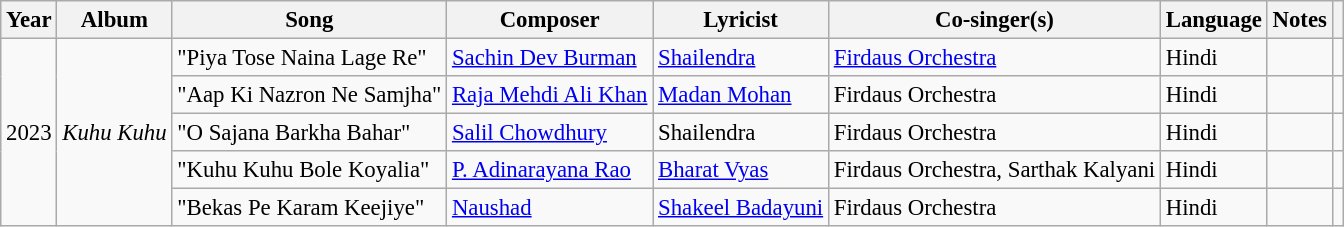<table class="wikitable" style="font-size:95%;">
<tr>
<th scope="col">Year</th>
<th scope="col">Album</th>
<th scope="col">Song</th>
<th scope="col">Composer</th>
<th scope="col">Lyricist</th>
<th scope="col">Co-singer(s)</th>
<th scope="col">Language</th>
<th scope="col">Notes</th>
<th scope="col"></th>
</tr>
<tr>
<td rowspan="5">2023</td>
<td rowspan="5"><em>Kuhu Kuhu</em></td>
<td>"Piya Tose Naina Lage Re"</td>
<td><a href='#'>Sachin Dev Burman</a></td>
<td><a href='#'>Shailendra</a></td>
<td><a href='#'>Firdaus Orchestra</a></td>
<td>Hindi</td>
<td></td>
<td></td>
</tr>
<tr>
<td>"Aap Ki Nazron Ne Samjha"</td>
<td><a href='#'>Raja Mehdi Ali Khan</a></td>
<td><a href='#'>Madan Mohan</a></td>
<td>Firdaus Orchestra</td>
<td>Hindi</td>
<td></td>
<td></td>
</tr>
<tr>
<td>"O Sajana Barkha Bahar"</td>
<td><a href='#'>Salil Chowdhury</a></td>
<td>Shailendra</td>
<td>Firdaus Orchestra</td>
<td>Hindi</td>
<td></td>
<td></td>
</tr>
<tr>
<td>"Kuhu Kuhu Bole Koyalia"</td>
<td><a href='#'>P. Adinarayana Rao</a></td>
<td><a href='#'>Bharat Vyas</a></td>
<td>Firdaus Orchestra, Sarthak Kalyani</td>
<td>Hindi</td>
<td></td>
<td></td>
</tr>
<tr>
<td>"Bekas Pe Karam Keejiye"</td>
<td><a href='#'>Naushad</a></td>
<td><a href='#'>Shakeel Badayuni</a></td>
<td>Firdaus Orchestra</td>
<td>Hindi</td>
<td></td>
<td></td>
</tr>
</table>
